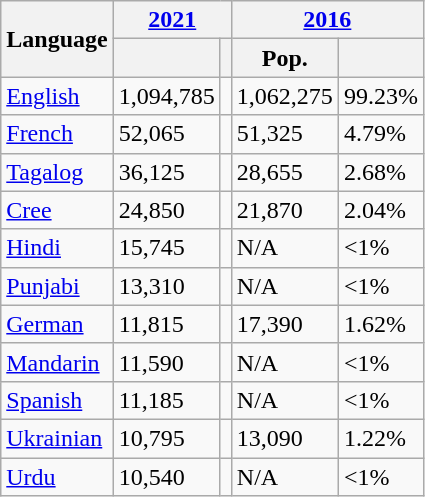<table class="wikitable collapsible sortable">
<tr>
<th rowspan="2">Language</th>
<th colspan="2"><a href='#'>2021</a></th>
<th colspan="2"><a href='#'>2016</a></th>
</tr>
<tr>
<th><a href='#'></a></th>
<th></th>
<th>Pop.</th>
<th></th>
</tr>
<tr>
<td><a href='#'>English</a></td>
<td>1,094,785</td>
<td></td>
<td>1,062,275</td>
<td>99.23%</td>
</tr>
<tr>
<td><a href='#'>French</a></td>
<td>52,065</td>
<td></td>
<td>51,325</td>
<td>4.79%</td>
</tr>
<tr>
<td><a href='#'>Tagalog</a></td>
<td>36,125</td>
<td></td>
<td>28,655</td>
<td>2.68%</td>
</tr>
<tr>
<td><a href='#'>Cree</a></td>
<td>24,850</td>
<td></td>
<td>21,870</td>
<td>2.04%</td>
</tr>
<tr>
<td><a href='#'>Hindi</a></td>
<td>15,745</td>
<td></td>
<td>N/A</td>
<td><1%</td>
</tr>
<tr>
<td><a href='#'>Punjabi</a></td>
<td>13,310</td>
<td></td>
<td>N/A</td>
<td><1%</td>
</tr>
<tr>
<td><a href='#'>German</a></td>
<td>11,815</td>
<td></td>
<td>17,390</td>
<td>1.62%</td>
</tr>
<tr>
<td><a href='#'>Mandarin</a></td>
<td>11,590</td>
<td></td>
<td>N/A</td>
<td><1%</td>
</tr>
<tr>
<td><a href='#'>Spanish</a></td>
<td>11,185</td>
<td></td>
<td>N/A</td>
<td><1%</td>
</tr>
<tr>
<td><a href='#'>Ukrainian</a></td>
<td>10,795</td>
<td></td>
<td>13,090</td>
<td>1.22%</td>
</tr>
<tr>
<td><a href='#'>Urdu</a></td>
<td>10,540</td>
<td></td>
<td>N/A</td>
<td><1%</td>
</tr>
</table>
